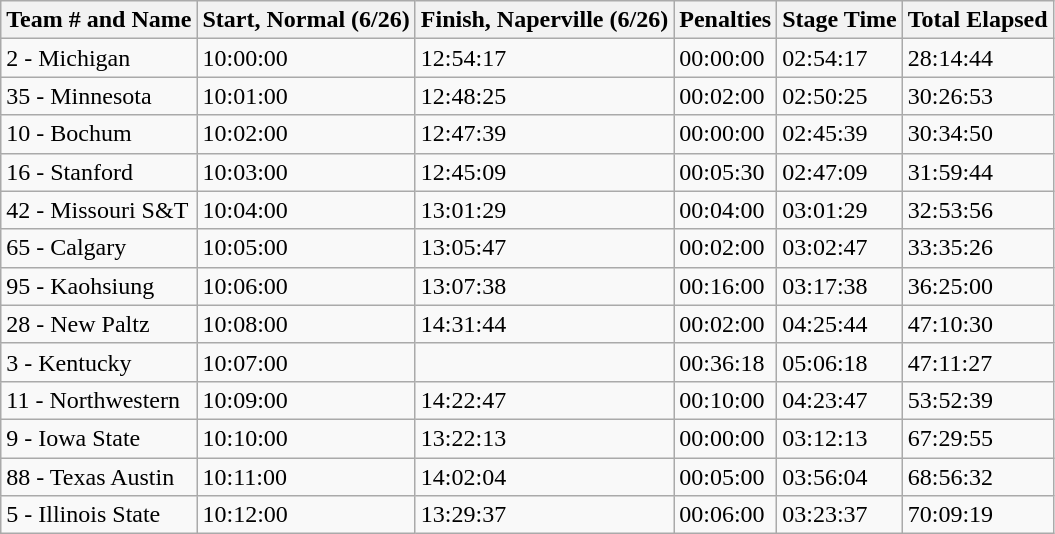<table class="wikitable" border="1">
<tr>
<th>Team # and Name</th>
<th>Start, Normal (6/26)</th>
<th>Finish, Naperville (6/26)</th>
<th>Penalties</th>
<th>Stage Time</th>
<th>Total Elapsed</th>
</tr>
<tr>
<td>2 - Michigan</td>
<td>10:00:00</td>
<td>12:54:17</td>
<td>00:00:00</td>
<td>02:54:17</td>
<td>28:14:44</td>
</tr>
<tr>
<td>35 - Minnesota</td>
<td>10:01:00</td>
<td>12:48:25</td>
<td>00:02:00</td>
<td>02:50:25</td>
<td>30:26:53</td>
</tr>
<tr>
<td>10 - Bochum</td>
<td>10:02:00</td>
<td>12:47:39</td>
<td>00:00:00</td>
<td>02:45:39</td>
<td>30:34:50</td>
</tr>
<tr>
<td>16 - Stanford</td>
<td>10:03:00</td>
<td>12:45:09</td>
<td>00:05:30</td>
<td>02:47:09</td>
<td>31:59:44</td>
</tr>
<tr>
<td>42 - Missouri S&T</td>
<td>10:04:00</td>
<td>13:01:29</td>
<td>00:04:00</td>
<td>03:01:29</td>
<td>32:53:56</td>
</tr>
<tr>
<td>65 - Calgary</td>
<td>10:05:00</td>
<td>13:05:47</td>
<td>00:02:00</td>
<td>03:02:47</td>
<td>33:35:26</td>
</tr>
<tr>
<td>95 - Kaohsiung</td>
<td>10:06:00</td>
<td>13:07:38</td>
<td>00:16:00</td>
<td>03:17:38</td>
<td>36:25:00</td>
</tr>
<tr>
<td>28 - New Paltz</td>
<td>10:08:00</td>
<td>14:31:44</td>
<td>00:02:00</td>
<td>04:25:44</td>
<td>47:10:30</td>
</tr>
<tr>
<td>3 - Kentucky</td>
<td>10:07:00</td>
<td></td>
<td>00:36:18</td>
<td>05:06:18</td>
<td>47:11:27</td>
</tr>
<tr>
<td>11 - Northwestern</td>
<td>10:09:00</td>
<td>14:22:47</td>
<td>00:10:00</td>
<td>04:23:47</td>
<td>53:52:39</td>
</tr>
<tr>
<td>9 - Iowa State</td>
<td>10:10:00</td>
<td>13:22:13</td>
<td>00:00:00</td>
<td>03:12:13</td>
<td>67:29:55</td>
</tr>
<tr>
<td>88 - Texas Austin</td>
<td>10:11:00</td>
<td>14:02:04</td>
<td>00:05:00</td>
<td>03:56:04</td>
<td>68:56:32</td>
</tr>
<tr>
<td>5 - Illinois State</td>
<td>10:12:00</td>
<td>13:29:37</td>
<td>00:06:00</td>
<td>03:23:37</td>
<td>70:09:19</td>
</tr>
</table>
